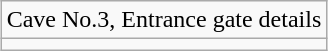<table class="wikitable" style="margin:0 auto;"  align="center"  colspan="2" cellpadding="3" style="font-size: 80%; width: 100%;">
<tr>
<td align=center colspan=2 style=" font-size: 100%;">Cave No.3, Entrance gate details</td>
</tr>
<tr>
<td></td>
</tr>
</table>
